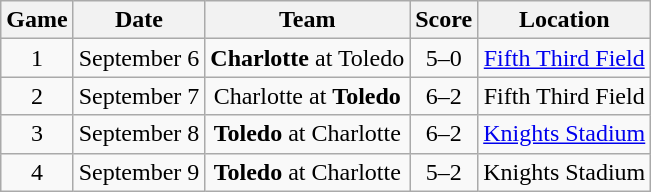<table class="wikitable" style="text-align:center">
<tr>
<th>Game</th>
<th>Date</th>
<th>Team</th>
<th>Score</th>
<th>Location</th>
</tr>
<tr>
<td>1</td>
<td>September 6</td>
<td><strong>Charlotte</strong> at Toledo</td>
<td>5–0</td>
<td><a href='#'>Fifth Third Field</a></td>
</tr>
<tr>
<td>2</td>
<td>September 7</td>
<td>Charlotte at <strong>Toledo</strong></td>
<td>6–2</td>
<td>Fifth Third Field</td>
</tr>
<tr>
<td>3</td>
<td>September 8</td>
<td><strong>Toledo</strong> at Charlotte</td>
<td>6–2</td>
<td><a href='#'>Knights Stadium</a></td>
</tr>
<tr>
<td>4</td>
<td>September 9</td>
<td><strong>Toledo</strong> at Charlotte</td>
<td>5–2</td>
<td>Knights Stadium</td>
</tr>
</table>
